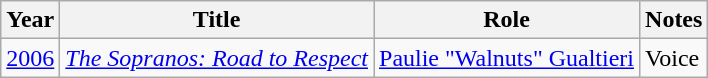<table class="wikitable sortable">
<tr>
<th>Year</th>
<th>Title</th>
<th>Role</th>
<th class="unsortable">Notes</th>
</tr>
<tr>
<td><a href='#'>2006</a></td>
<td><em><a href='#'>The Sopranos: Road to Respect</a></em></td>
<td><a href='#'>Paulie "Walnuts" Gualtieri</a></td>
<td>Voice</td>
</tr>
</table>
